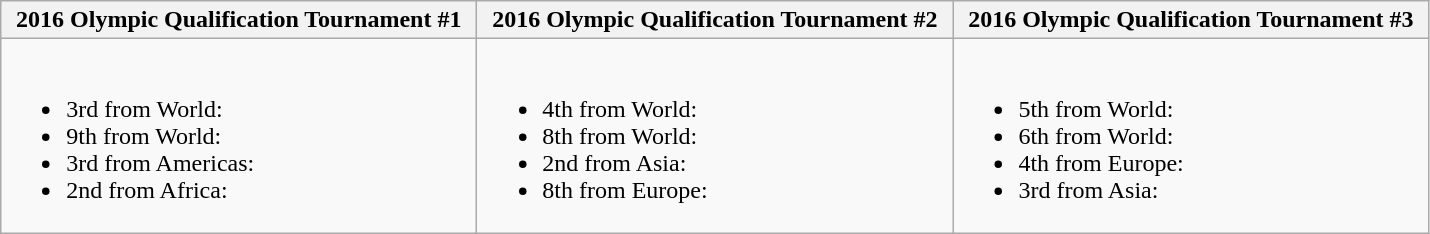<table class="wikitable">
<tr>
<th width=310>2016 Olympic Qualification Tournament #1</th>
<th width=310>2016 Olympic Qualification Tournament #2</th>
<th width=310>2016 Olympic Qualification Tournament #3</th>
</tr>
<tr style="vertical-align: top;">
<td><br><ul><li>3rd from World: </li><li>9th from World: </li><li>3rd from Americas: </li><li>2nd from Africa: </li></ul></td>
<td><br><ul><li>4th from World: </li><li>8th from World: </li><li>2nd from Asia: </li><li>8th from Europe: </li></ul></td>
<td><br><ul><li>5th from World: </li><li>6th from World: </li><li>4th from Europe: </li><li>3rd from Asia: </li></ul></td>
</tr>
</table>
